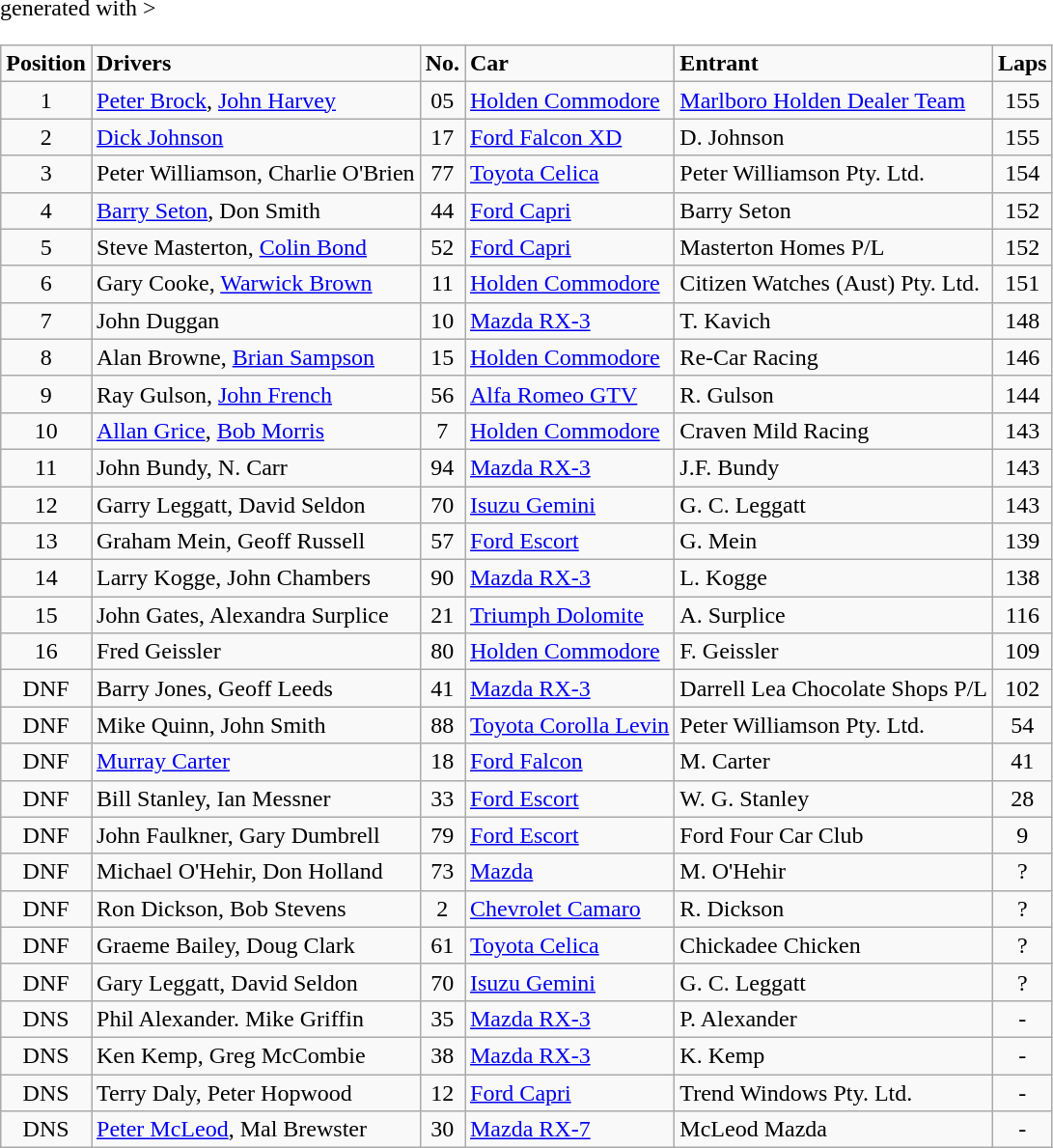<table class="wikitable" <hiddentext>generated with >
<tr style="font-weight:bold">
<td align="center">Position</td>
<td>Drivers</td>
<td align="center">No.</td>
<td>Car</td>
<td>Entrant</td>
<td align="center">Laps</td>
</tr>
<tr>
<td align="center">1</td>
<td><a href='#'>Peter Brock</a>, <a href='#'>John Harvey</a></td>
<td align="center">05</td>
<td><a href='#'>Holden Commodore</a></td>
<td><a href='#'>Marlboro Holden Dealer Team</a></td>
<td align="center">155</td>
</tr>
<tr>
<td align="center">2</td>
<td><a href='#'>Dick Johnson</a></td>
<td align="center">17</td>
<td><a href='#'>Ford Falcon XD</a></td>
<td>D. Johnson</td>
<td align="center">155</td>
</tr>
<tr>
<td align="center">3</td>
<td>Peter Williamson, Charlie O'Brien</td>
<td align="center">77</td>
<td><a href='#'>Toyota Celica</a></td>
<td>Peter Williamson Pty. Ltd.</td>
<td align="center">154</td>
</tr>
<tr>
<td align="center">4</td>
<td><a href='#'>Barry Seton</a>, Don Smith</td>
<td align="center">44</td>
<td><a href='#'>Ford Capri</a></td>
<td>Barry Seton</td>
<td align="center">152</td>
</tr>
<tr>
<td align="center">5</td>
<td>Steve Masterton, <a href='#'>Colin Bond</a></td>
<td align="center">52</td>
<td><a href='#'>Ford Capri</a></td>
<td>Masterton Homes P/L</td>
<td align="center">152</td>
</tr>
<tr>
<td align="center">6</td>
<td>Gary Cooke, <a href='#'>Warwick Brown</a></td>
<td align="center">11</td>
<td><a href='#'>Holden Commodore</a></td>
<td>Citizen Watches (Aust) Pty. Ltd.</td>
<td align="center">151</td>
</tr>
<tr>
<td align="center">7</td>
<td>John Duggan</td>
<td align="center">10</td>
<td><a href='#'>Mazda RX-3</a></td>
<td>T. Kavich</td>
<td align="center">148</td>
</tr>
<tr>
<td align="center">8</td>
<td>Alan Browne, <a href='#'>Brian Sampson</a></td>
<td align="center">15</td>
<td><a href='#'>Holden Commodore</a></td>
<td>Re-Car Racing</td>
<td align="center">146</td>
</tr>
<tr>
<td align="center">9</td>
<td>Ray Gulson, <a href='#'>John French</a></td>
<td align="center">56</td>
<td><a href='#'>Alfa Romeo GTV</a></td>
<td>R. Gulson</td>
<td align="center">144</td>
</tr>
<tr>
<td align="center">10</td>
<td><a href='#'>Allan Grice</a>, <a href='#'>Bob Morris</a></td>
<td align="center">7</td>
<td><a href='#'>Holden Commodore</a></td>
<td>Craven Mild Racing</td>
<td align="center">143</td>
</tr>
<tr>
<td align="center">11</td>
<td>John Bundy, N. Carr</td>
<td align="center">94</td>
<td><a href='#'>Mazda RX-3</a></td>
<td>J.F. Bundy</td>
<td align="center">143</td>
</tr>
<tr>
<td align="center">12</td>
<td>Garry Leggatt, David Seldon</td>
<td align="center">70</td>
<td><a href='#'>Isuzu Gemini</a></td>
<td>G. C. Leggatt</td>
<td align="center">143</td>
</tr>
<tr>
<td align="center">13</td>
<td>Graham Mein, Geoff Russell</td>
<td align="center">57</td>
<td><a href='#'>Ford Escort</a></td>
<td>G. Mein</td>
<td align="center">139</td>
</tr>
<tr>
<td align="center">14</td>
<td>Larry Kogge, John Chambers</td>
<td align="center">90</td>
<td><a href='#'>Mazda RX-3</a></td>
<td>L. Kogge</td>
<td align="center">138</td>
</tr>
<tr>
<td align="center">15</td>
<td>John Gates, Alexandra Surplice</td>
<td align="center">21</td>
<td><a href='#'>Triumph Dolomite</a></td>
<td>A. Surplice</td>
<td align="center">116</td>
</tr>
<tr>
<td align="center">16</td>
<td>Fred Geissler</td>
<td align="center">80</td>
<td><a href='#'>Holden Commodore</a></td>
<td>F. Geissler</td>
<td align="center">109</td>
</tr>
<tr>
<td align="center">DNF</td>
<td>Barry Jones, Geoff Leeds</td>
<td align="center">41</td>
<td><a href='#'>Mazda RX-3</a></td>
<td>Darrell Lea Chocolate Shops P/L</td>
<td align="center">102 </td>
</tr>
<tr>
<td align="center">DNF</td>
<td>Mike Quinn, John Smith</td>
<td align="center">88</td>
<td><a href='#'>Toyota Corolla Levin</a></td>
<td>Peter Williamson Pty. Ltd.</td>
<td align="center">54 </td>
</tr>
<tr>
<td align="center">DNF</td>
<td><a href='#'>Murray Carter</a></td>
<td align="center">18</td>
<td><a href='#'>Ford Falcon</a></td>
<td>M. Carter</td>
<td align="center">41</td>
</tr>
<tr>
<td align="center">DNF</td>
<td>Bill Stanley, Ian Messner</td>
<td align="center">33</td>
<td><a href='#'>Ford Escort</a></td>
<td>W. G. Stanley</td>
<td align="center">28</td>
</tr>
<tr>
<td align="center">DNF</td>
<td>John Faulkner, Gary Dumbrell</td>
<td align="center">79</td>
<td><a href='#'>Ford Escort</a></td>
<td>Ford Four Car Club</td>
<td align="center">9</td>
</tr>
<tr>
<td align="center">DNF</td>
<td>Michael O'Hehir, Don Holland</td>
<td align="center">73</td>
<td><a href='#'>Mazda</a></td>
<td>M. O'Hehir</td>
<td align="center">?</td>
</tr>
<tr>
<td align="center">DNF</td>
<td>Ron Dickson, Bob Stevens</td>
<td align="center">2</td>
<td><a href='#'>Chevrolet Camaro</a></td>
<td>R. Dickson</td>
<td align="center">?</td>
</tr>
<tr>
<td align="center">DNF</td>
<td>Graeme Bailey, Doug Clark</td>
<td align="center">61</td>
<td><a href='#'>Toyota Celica</a></td>
<td>Chickadee Chicken</td>
<td align="center">?</td>
</tr>
<tr>
<td align="center">DNF</td>
<td>Gary Leggatt, David Seldon</td>
<td align="center">70</td>
<td><a href='#'>Isuzu Gemini</a></td>
<td>G. C. Leggatt</td>
<td align="center">?</td>
</tr>
<tr>
<td align="center">DNS</td>
<td>Phil Alexander. Mike Griffin</td>
<td align="center">35</td>
<td><a href='#'>Mazda RX-3</a></td>
<td>P. Alexander</td>
<td align="center">-</td>
</tr>
<tr>
<td align="center">DNS</td>
<td>Ken Kemp, Greg McCombie</td>
<td align="center">38</td>
<td><a href='#'>Mazda RX-3</a></td>
<td>K. Kemp</td>
<td align="center">-</td>
</tr>
<tr>
<td align="center">DNS</td>
<td>Terry Daly, Peter Hopwood</td>
<td align="center">12</td>
<td><a href='#'>Ford Capri</a></td>
<td>Trend Windows Pty. Ltd.</td>
<td align="center">-</td>
</tr>
<tr>
<td align="center">DNS</td>
<td><a href='#'>Peter McLeod</a>, Mal Brewster</td>
<td align="center">30</td>
<td><a href='#'>Mazda RX-7</a></td>
<td>McLeod Mazda</td>
<td align="center">-</td>
</tr>
</table>
